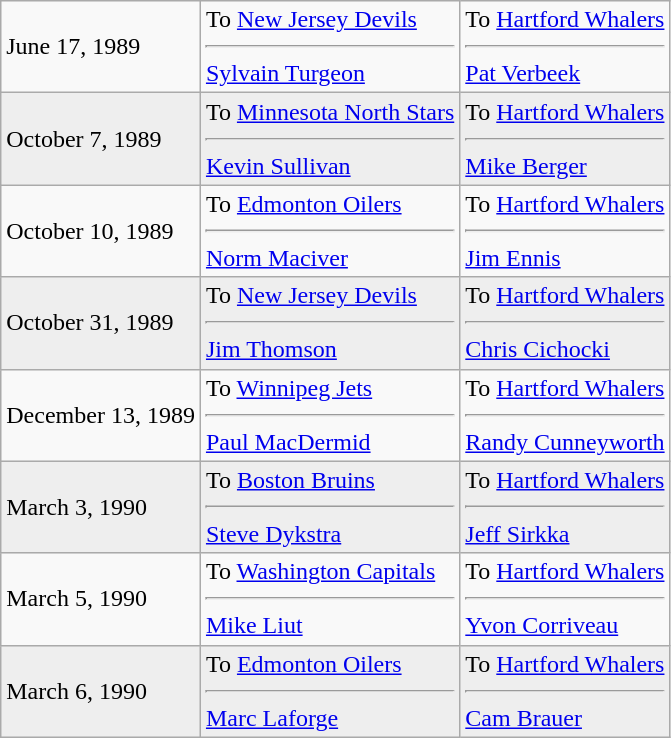<table class="wikitable">
<tr>
<td>June 17, 1989</td>
<td valign="top">To <a href='#'>New Jersey Devils</a><hr><a href='#'>Sylvain Turgeon</a></td>
<td valign="top">To <a href='#'>Hartford Whalers</a><hr><a href='#'>Pat Verbeek</a></td>
</tr>
<tr style="background:#eee;">
<td>October 7, 1989</td>
<td valign="top">To <a href='#'>Minnesota North Stars</a><hr><a href='#'>Kevin Sullivan</a></td>
<td valign="top">To <a href='#'>Hartford Whalers</a><hr><a href='#'>Mike Berger</a></td>
</tr>
<tr>
<td>October 10, 1989</td>
<td valign="top">To <a href='#'>Edmonton Oilers</a><hr><a href='#'>Norm Maciver</a></td>
<td valign="top">To <a href='#'>Hartford Whalers</a><hr><a href='#'>Jim Ennis</a></td>
</tr>
<tr style="background:#eee;">
<td>October 31, 1989</td>
<td valign="top">To <a href='#'>New Jersey Devils</a><hr><a href='#'>Jim Thomson</a></td>
<td valign="top">To <a href='#'>Hartford Whalers</a><hr><a href='#'>Chris Cichocki</a></td>
</tr>
<tr>
<td>December 13, 1989</td>
<td valign="top">To <a href='#'>Winnipeg Jets</a><hr><a href='#'>Paul MacDermid</a></td>
<td valign="top">To <a href='#'>Hartford Whalers</a><hr><a href='#'>Randy Cunneyworth</a></td>
</tr>
<tr style="background:#eee;">
<td>March 3, 1990</td>
<td valign="top">To <a href='#'>Boston Bruins</a><hr><a href='#'>Steve Dykstra</a></td>
<td valign="top">To <a href='#'>Hartford Whalers</a><hr><a href='#'>Jeff Sirkka</a></td>
</tr>
<tr>
<td>March 5, 1990</td>
<td valign="top">To <a href='#'>Washington Capitals</a><hr><a href='#'>Mike Liut</a></td>
<td valign="top">To <a href='#'>Hartford Whalers</a><hr><a href='#'>Yvon Corriveau</a></td>
</tr>
<tr style="background:#eee;">
<td>March 6, 1990</td>
<td valign="top">To <a href='#'>Edmonton Oilers</a><hr><a href='#'>Marc Laforge</a></td>
<td valign="top">To <a href='#'>Hartford Whalers</a><hr><a href='#'>Cam Brauer</a></td>
</tr>
</table>
